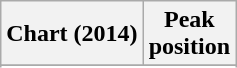<table class="wikitable sortable plainrowheaders">
<tr>
<th scope="col">Chart (2014)</th>
<th scope="col">Peak<br>position</th>
</tr>
<tr>
</tr>
<tr>
</tr>
<tr>
</tr>
<tr>
</tr>
</table>
